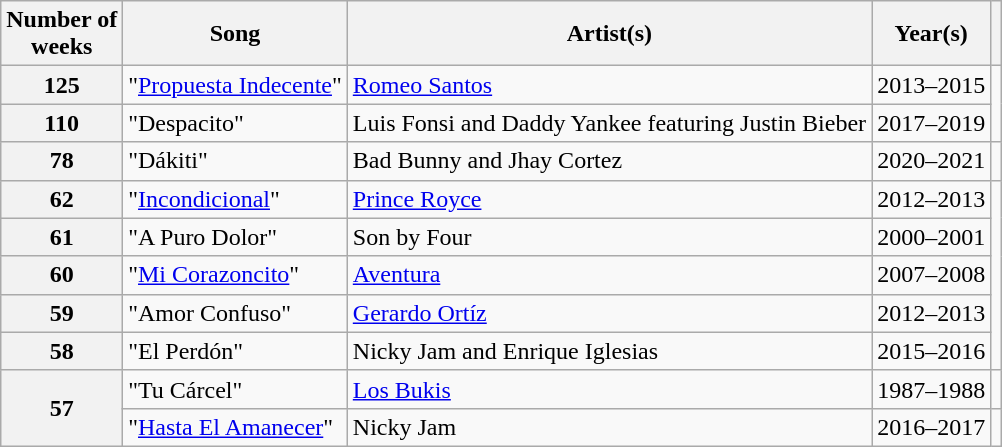<table class="wikitable plainrowheaders">
<tr>
<th>Number of<br>weeks</th>
<th>Song</th>
<th>Artist(s)</th>
<th>Year(s)</th>
<th></th>
</tr>
<tr>
<th scope="row" style="text-align:center">125</th>
<td>"<a href='#'>Propuesta Indecente</a>"</td>
<td><a href='#'>Romeo Santos</a></td>
<td>2013–2015</td>
<td rowspan="2"></td>
</tr>
<tr>
<th scope="row" style="text-align:center">110</th>
<td>"Despacito"</td>
<td>Luis Fonsi and Daddy Yankee featuring Justin Bieber</td>
<td>2017–2019</td>
</tr>
<tr>
<th scope="row" style="text-align:center">78</th>
<td>"Dákiti"</td>
<td>Bad Bunny and Jhay Cortez</td>
<td>2020–2021</td>
<td></td>
</tr>
<tr>
<th scope="row" style="text-align:center">62</th>
<td>"<a href='#'>Incondicional</a>"</td>
<td><a href='#'>Prince Royce</a></td>
<td>2012–2013</td>
<td rowspan="5"></td>
</tr>
<tr>
<th scope="row" style="text-align:center">61</th>
<td>"A Puro Dolor"</td>
<td>Son by Four</td>
<td>2000–2001</td>
</tr>
<tr>
<th scope="row" style="text-align:center">60</th>
<td>"<a href='#'>Mi Corazoncito</a>"</td>
<td><a href='#'>Aventura</a></td>
<td>2007–2008</td>
</tr>
<tr>
<th scope="row" style="text-align:center">59</th>
<td>"Amor Confuso"</td>
<td><a href='#'>Gerardo Ortíz</a></td>
<td>2012–2013</td>
</tr>
<tr>
<th scope="row" style="text-align:center">58</th>
<td>"El Perdón"</td>
<td>Nicky Jam and Enrique Iglesias</td>
<td>2015–2016</td>
</tr>
<tr>
<th scope="row" style="text-align:center" rowspan="2">57</th>
<td>"Tu Cárcel"</td>
<td><a href='#'>Los Bukis</a></td>
<td>1987–1988</td>
<td></td>
</tr>
<tr>
<td>"<a href='#'>Hasta El Amanecer</a>"</td>
<td>Nicky Jam</td>
<td>2016–2017</td>
<td></td>
</tr>
</table>
